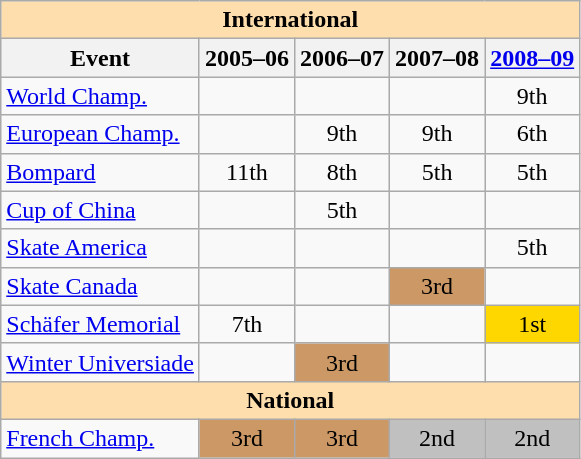<table class="wikitable" style="text-align:center">
<tr>
<th style="background-color: #ffdead; " colspan=5 align=center>International</th>
</tr>
<tr>
<th>Event</th>
<th>2005–06</th>
<th>2006–07</th>
<th>2007–08</th>
<th><a href='#'>2008–09</a></th>
</tr>
<tr>
<td align=left><a href='#'>World Champ.</a></td>
<td></td>
<td></td>
<td></td>
<td>9th</td>
</tr>
<tr>
<td align=left><a href='#'>European Champ.</a></td>
<td></td>
<td>9th</td>
<td>9th</td>
<td>6th</td>
</tr>
<tr>
<td align=left> <a href='#'>Bompard</a></td>
<td>11th</td>
<td>8th</td>
<td>5th</td>
<td>5th</td>
</tr>
<tr>
<td align=left>  <a href='#'>Cup of China</a></td>
<td></td>
<td>5th</td>
<td></td>
<td></td>
</tr>
<tr>
<td align=left> <a href='#'>Skate America</a></td>
<td></td>
<td></td>
<td></td>
<td>5th</td>
</tr>
<tr>
<td align=left> <a href='#'>Skate Canada</a></td>
<td></td>
<td></td>
<td bgcolor=cc9966>3rd</td>
<td></td>
</tr>
<tr>
<td align=left><a href='#'>Schäfer Memorial</a></td>
<td>7th</td>
<td></td>
<td></td>
<td bgcolor=gold>1st</td>
</tr>
<tr>
<td align=left><a href='#'>Winter Universiade</a></td>
<td></td>
<td bgcolor=cc9966>3rd</td>
<td></td>
<td></td>
</tr>
<tr>
<th style="background-color: #ffdead; " colspan=5 align=center>National</th>
</tr>
<tr>
<td align=left><a href='#'>French Champ.</a></td>
<td bgcolor=cc9966>3rd</td>
<td bgcolor=cc9966>3rd</td>
<td bgcolor=silver>2nd</td>
<td bgcolor=silver>2nd</td>
</tr>
</table>
